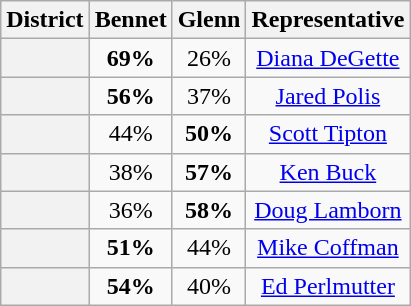<table class=wikitable>
<tr>
<th>District</th>
<th>Bennet</th>
<th>Glenn</th>
<th>Representative</th>
</tr>
<tr align=center>
<th></th>
<td><strong>69%</strong></td>
<td>26%</td>
<td><a href='#'>Diana DeGette</a></td>
</tr>
<tr align=center>
<th></th>
<td><strong>56%</strong></td>
<td>37%</td>
<td><a href='#'>Jared Polis</a></td>
</tr>
<tr align=center>
<th></th>
<td>44%</td>
<td><strong>50%</strong></td>
<td><a href='#'>Scott Tipton</a></td>
</tr>
<tr align=center>
<th></th>
<td>38%</td>
<td><strong>57%</strong></td>
<td><a href='#'>Ken Buck</a></td>
</tr>
<tr align=center>
<th></th>
<td>36%</td>
<td><strong>58%</strong></td>
<td><a href='#'>Doug Lamborn</a></td>
</tr>
<tr align=center>
<th></th>
<td><strong>51%</strong></td>
<td>44%</td>
<td><a href='#'>Mike Coffman</a></td>
</tr>
<tr align=center>
<th></th>
<td><strong>54%</strong></td>
<td>40%</td>
<td><a href='#'>Ed Perlmutter</a></td>
</tr>
</table>
